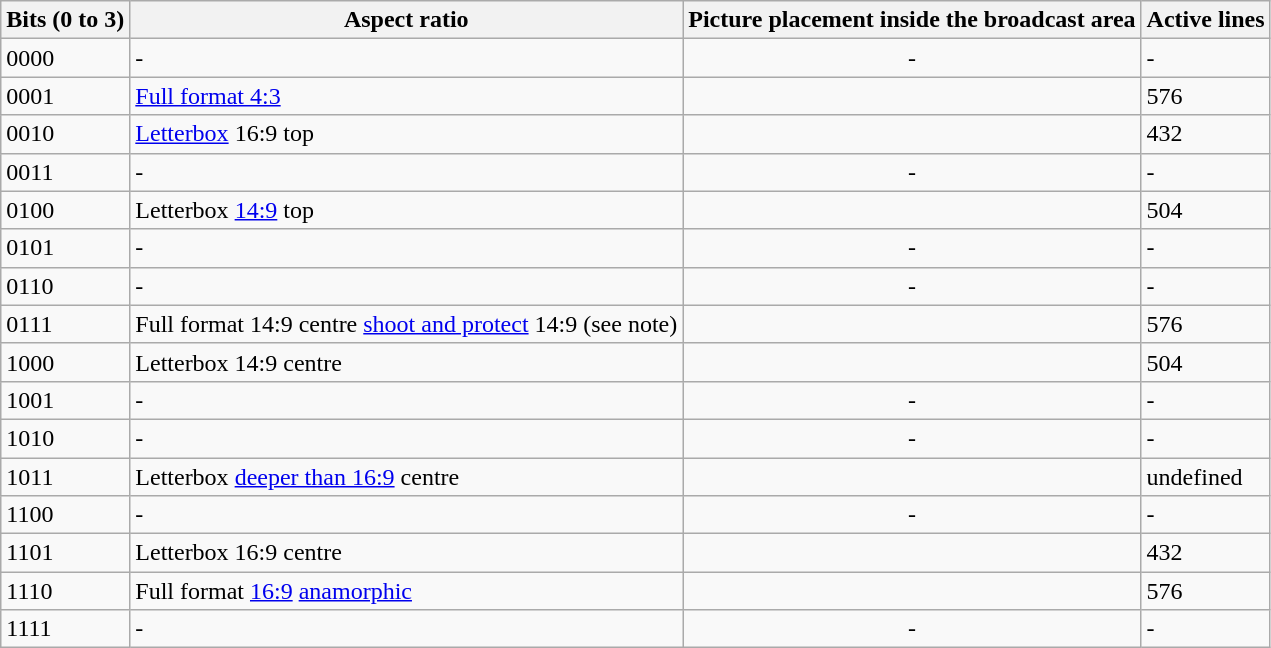<table class="wikitable">
<tr>
<th>Bits (0 to 3)</th>
<th align="center">Aspect ratio</th>
<th>Picture placement inside the broadcast area</th>
<th>Active lines</th>
</tr>
<tr>
<td>0000</td>
<td>-</td>
<td align="center">-</td>
<td>-</td>
</tr>
<tr>
<td>0001</td>
<td><a href='#'>Full format 4:3</a></td>
<td align="center"></td>
<td>576</td>
</tr>
<tr>
<td>0010</td>
<td><a href='#'>Letterbox</a> 16:9 top</td>
<td align="center"></td>
<td>432</td>
</tr>
<tr>
<td>0011</td>
<td>-</td>
<td align="center">-</td>
<td>-</td>
</tr>
<tr>
<td>0100</td>
<td>Letterbox <a href='#'>14:9</a> top</td>
<td align="center"></td>
<td>504</td>
</tr>
<tr>
<td>0101</td>
<td>-</td>
<td align="center">-</td>
<td>-</td>
</tr>
<tr>
<td>0110</td>
<td>-</td>
<td align="center">-</td>
<td>-</td>
</tr>
<tr>
<td>0111</td>
<td>Full format 14:9 centre <a href='#'>shoot and protect</a> 14:9 (see note)</td>
<td align="center"></td>
<td>576</td>
</tr>
<tr>
<td>1000</td>
<td>Letterbox 14:9 centre</td>
<td align="center"></td>
<td>504</td>
</tr>
<tr>
<td>1001</td>
<td>-</td>
<td align="center">-</td>
<td>-</td>
</tr>
<tr>
<td>1010</td>
<td>-</td>
<td align="center">-</td>
<td>-</td>
</tr>
<tr>
<td>1011</td>
<td>Letterbox <a href='#'>deeper than 16:9</a> centre</td>
<td align="center"></td>
<td>undefined</td>
</tr>
<tr>
<td>1100</td>
<td>-</td>
<td align="center">-</td>
<td>-</td>
</tr>
<tr>
<td>1101</td>
<td>Letterbox 16:9 centre</td>
<td align="center"></td>
<td>432</td>
</tr>
<tr>
<td>1110</td>
<td>Full format <a href='#'>16:9</a> <a href='#'>anamorphic</a></td>
<td align="center"></td>
<td>576</td>
</tr>
<tr>
<td>1111</td>
<td>-</td>
<td align="center">-</td>
<td>-</td>
</tr>
</table>
